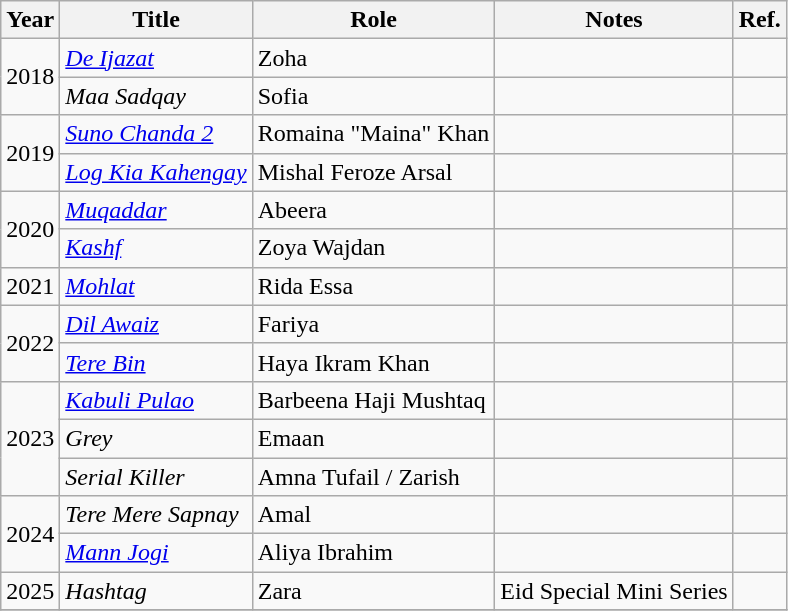<table class="wikitable">
<tr>
<th>Year</th>
<th>Title</th>
<th>Role</th>
<th>Notes</th>
<th>Ref.</th>
</tr>
<tr>
<td rowspan="2">2018</td>
<td><em><a href='#'>De Ijazat</a></em></td>
<td>Zoha</td>
<td></td>
<td></td>
</tr>
<tr>
<td><em>Maa Sadqay</em></td>
<td>Sofia</td>
<td></td>
<td></td>
</tr>
<tr>
<td rowspan="2">2019</td>
<td><em><a href='#'>Suno Chanda 2</a></em></td>
<td>Romaina "Maina" Khan</td>
<td></td>
<td></td>
</tr>
<tr>
<td><em><a href='#'>Log Kia Kahengay</a></em></td>
<td>Mishal Feroze Arsal</td>
<td></td>
<td></td>
</tr>
<tr>
<td rowspan="2">2020</td>
<td><em><a href='#'>Muqaddar</a></em></td>
<td>Abeera</td>
<td></td>
<td></td>
</tr>
<tr>
<td><em><a href='#'>Kashf</a></em></td>
<td>Zoya Wajdan</td>
<td></td>
<td></td>
</tr>
<tr>
<td>2021</td>
<td><em><a href='#'>Mohlat</a></em></td>
<td>Rida Essa</td>
<td></td>
<td></td>
</tr>
<tr>
<td rowspan="2">2022</td>
<td><em><a href='#'>Dil Awaiz</a></em></td>
<td>Fariya</td>
<td></td>
<td></td>
</tr>
<tr>
<td><em><a href='#'>Tere Bin</a></em></td>
<td>Haya Ikram Khan</td>
<td></td>
<td></td>
</tr>
<tr>
<td rowspan="3">2023</td>
<td><em><a href='#'>Kabuli Pulao</a></em></td>
<td>Barbeena Haji Mushtaq</td>
<td></td>
<td></td>
</tr>
<tr>
<td><em>Grey</em></td>
<td>Emaan</td>
<td></td>
<td></td>
</tr>
<tr>
<td><em>Serial Killer</em></td>
<td>Amna Tufail / Zarish</td>
<td></td>
<td></td>
</tr>
<tr>
<td rowspan="2">2024</td>
<td><em>Tere Mere Sapnay</em></td>
<td>Amal</td>
<td></td>
<td></td>
</tr>
<tr>
<td><em><a href='#'>Mann Jogi</a></em></td>
<td>Aliya Ibrahim</td>
<td></td>
<td></td>
</tr>
<tr>
<td>2025</td>
<td><em>Hashtag</em></td>
<td>Zara</td>
<td>Eid Special Mini Series</td>
<td></td>
</tr>
<tr>
</tr>
</table>
